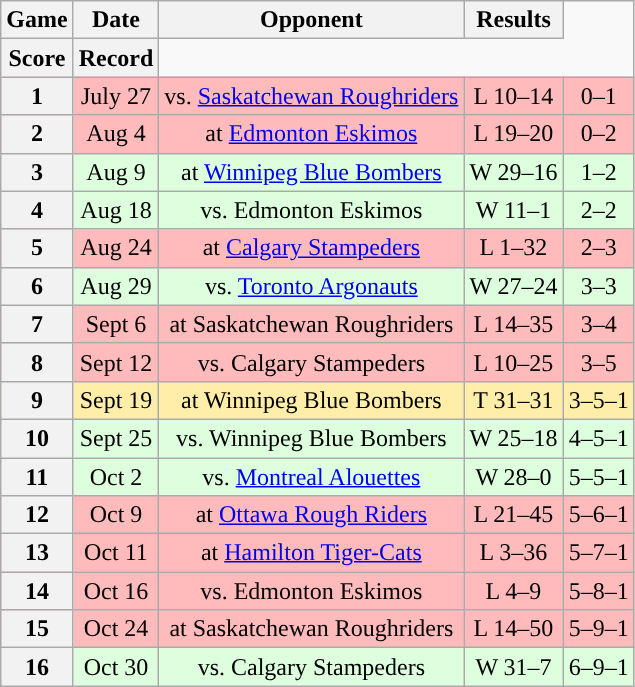<table class="wikitable" style="text-align:center">
<tr>
<th>Game</th>
<th>Date</th>
<th>Opponent</th>
<th>Results</th>
</tr>
<tr>
<th>Score</th>
<th>Record</th>
</tr>
<tr style="background:#ffbbbb">
<th>1</th>
<td>July 27</td>
<td>vs. <a href='#'>Saskatchewan Roughriders</a></td>
<td>L 10–14</td>
<td>0–1</td>
</tr>
<tr style="background:#ffbbbb">
<th>2</th>
<td>Aug 4</td>
<td>at <a href='#'>Edmonton Eskimos</a></td>
<td>L 19–20</td>
<td>0–2</td>
</tr>
<tr style="background:#ddffdd">
<th>3</th>
<td>Aug 9</td>
<td>at <a href='#'>Winnipeg Blue Bombers</a></td>
<td>W 29–16</td>
<td>1–2</td>
</tr>
<tr style="background:#ddffdd">
<th>4</th>
<td>Aug 18</td>
<td>vs. Edmonton Eskimos</td>
<td>W 11–1</td>
<td>2–2</td>
</tr>
<tr style="background:#ffbbbb">
<th>5</th>
<td>Aug 24</td>
<td>at <a href='#'>Calgary Stampeders</a></td>
<td>L 1–32</td>
<td>2–3</td>
</tr>
<tr style="background:#ddffdd">
<th>6</th>
<td>Aug 29</td>
<td>vs. <a href='#'>Toronto Argonauts</a></td>
<td>W 27–24</td>
<td>3–3</td>
</tr>
<tr style="background:#ffbbbb">
<th>7</th>
<td>Sept 6</td>
<td>at Saskatchewan Roughriders</td>
<td>L 14–35</td>
<td>3–4</td>
</tr>
<tr style="background:#ffbbbb">
<th>8</th>
<td>Sept 12</td>
<td>vs. Calgary Stampeders</td>
<td>L 10–25</td>
<td>3–5</td>
</tr>
<tr style="background:#ffeeaa">
<th>9</th>
<td>Sept 19</td>
<td>at Winnipeg Blue Bombers</td>
<td>T 31–31</td>
<td>3–5–1</td>
</tr>
<tr style="background:#ddffdd">
<th>10</th>
<td>Sept 25</td>
<td>vs. Winnipeg Blue Bombers</td>
<td>W 25–18</td>
<td>4–5–1</td>
</tr>
<tr style="background:#ddffdd">
<th>11</th>
<td>Oct 2</td>
<td>vs. <a href='#'>Montreal Alouettes</a></td>
<td>W 28–0</td>
<td>5–5–1</td>
</tr>
<tr style="background:#ffbbbb">
<th>12</th>
<td>Oct 9</td>
<td>at <a href='#'>Ottawa Rough Riders</a></td>
<td>L 21–45</td>
<td>5–6–1</td>
</tr>
<tr style="background:#ffbbbb">
<th>13</th>
<td>Oct 11</td>
<td>at <a href='#'>Hamilton Tiger-Cats</a></td>
<td>L 3–36</td>
<td>5–7–1</td>
</tr>
<tr style="background:#ffbbbb">
<th>14</th>
<td>Oct 16</td>
<td>vs. Edmonton Eskimos</td>
<td>L 4–9</td>
<td>5–8–1</td>
</tr>
<tr style="background:#ffbbbb">
<th>15</th>
<td>Oct 24</td>
<td>at Saskatchewan Roughriders</td>
<td>L 14–50</td>
<td>5–9–1</td>
</tr>
<tr style="background:#ddffdd">
<th>16</th>
<td>Oct 30</td>
<td>vs. Calgary Stampeders</td>
<td>W 31–7</td>
<td>6–9–1</td>
</tr>
</table>
